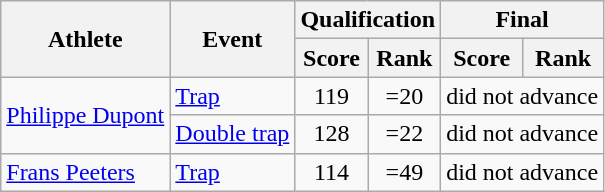<table class="wikitable" "text-align: center">
<tr>
<th rowspan="2">Athlete</th>
<th rowspan="2">Event</th>
<th colspan="2">Qualification</th>
<th colspan="2">Final</th>
</tr>
<tr>
<th>Score</th>
<th>Rank</th>
<th>Score</th>
<th>Rank</th>
</tr>
<tr>
<td rowspan=2><a href='#'>Philippe Dupont</a></td>
<td><a href='#'>Trap</a></td>
<td align="center">119</td>
<td align="center">=20</td>
<td align="center" colspan=2>did not advance</td>
</tr>
<tr>
<td><a href='#'>Double trap</a></td>
<td align="center">128</td>
<td align="center">=22</td>
<td align="center" colspan=2>did not advance</td>
</tr>
<tr>
<td><a href='#'>Frans Peeters</a></td>
<td><a href='#'>Trap</a></td>
<td align="center">114</td>
<td align="center">=49</td>
<td align="center" colspan=2>did not advance</td>
</tr>
</table>
